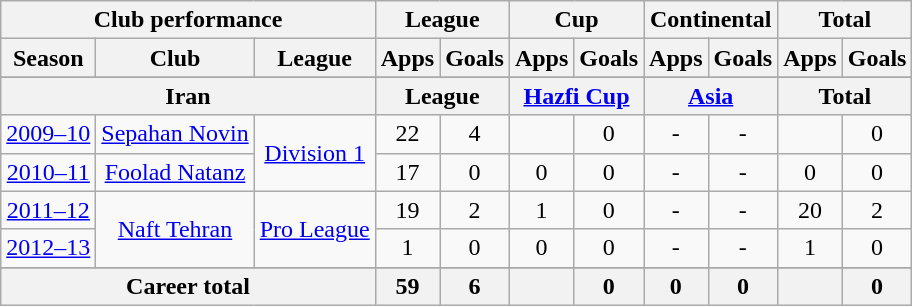<table class="wikitable" style="text-align:center">
<tr>
<th colspan=3>Club performance</th>
<th colspan=2>League</th>
<th colspan=2>Cup</th>
<th colspan=2>Continental</th>
<th colspan=2>Total</th>
</tr>
<tr>
<th>Season</th>
<th>Club</th>
<th>League</th>
<th>Apps</th>
<th>Goals</th>
<th>Apps</th>
<th>Goals</th>
<th>Apps</th>
<th>Goals</th>
<th>Apps</th>
<th>Goals</th>
</tr>
<tr>
</tr>
<tr>
<th colspan=3>Iran</th>
<th colspan=2>League</th>
<th colspan=2><a href='#'>Hazfi Cup</a></th>
<th colspan=2><a href='#'>Asia</a></th>
<th colspan=2>Total</th>
</tr>
<tr>
<td><a href='#'>2009–10</a></td>
<td><a href='#'>Sepahan Novin</a></td>
<td rowspan="2"><a href='#'>Division 1</a></td>
<td>22</td>
<td>4</td>
<td></td>
<td>0</td>
<td>-</td>
<td>-</td>
<td></td>
<td>0</td>
</tr>
<tr>
<td><a href='#'>2010–11</a></td>
<td><a href='#'>Foolad Natanz</a></td>
<td>17</td>
<td>0</td>
<td>0</td>
<td>0</td>
<td>-</td>
<td>-</td>
<td>0</td>
<td>0</td>
</tr>
<tr>
<td><a href='#'>2011–12</a></td>
<td rowspan="2"><a href='#'>Naft Tehran</a></td>
<td rowspan="2"><a href='#'>Pro League</a></td>
<td>19</td>
<td>2</td>
<td>1</td>
<td>0</td>
<td>-</td>
<td>-</td>
<td>20</td>
<td>2</td>
</tr>
<tr>
<td><a href='#'>2012–13</a></td>
<td>1</td>
<td>0</td>
<td>0</td>
<td>0</td>
<td>-</td>
<td>-</td>
<td>1</td>
<td>0</td>
</tr>
<tr>
</tr>
<tr>
<th colspan=3>Career total</th>
<th>59</th>
<th>6</th>
<th></th>
<th>0</th>
<th>0</th>
<th>0</th>
<th></th>
<th>0</th>
</tr>
</table>
